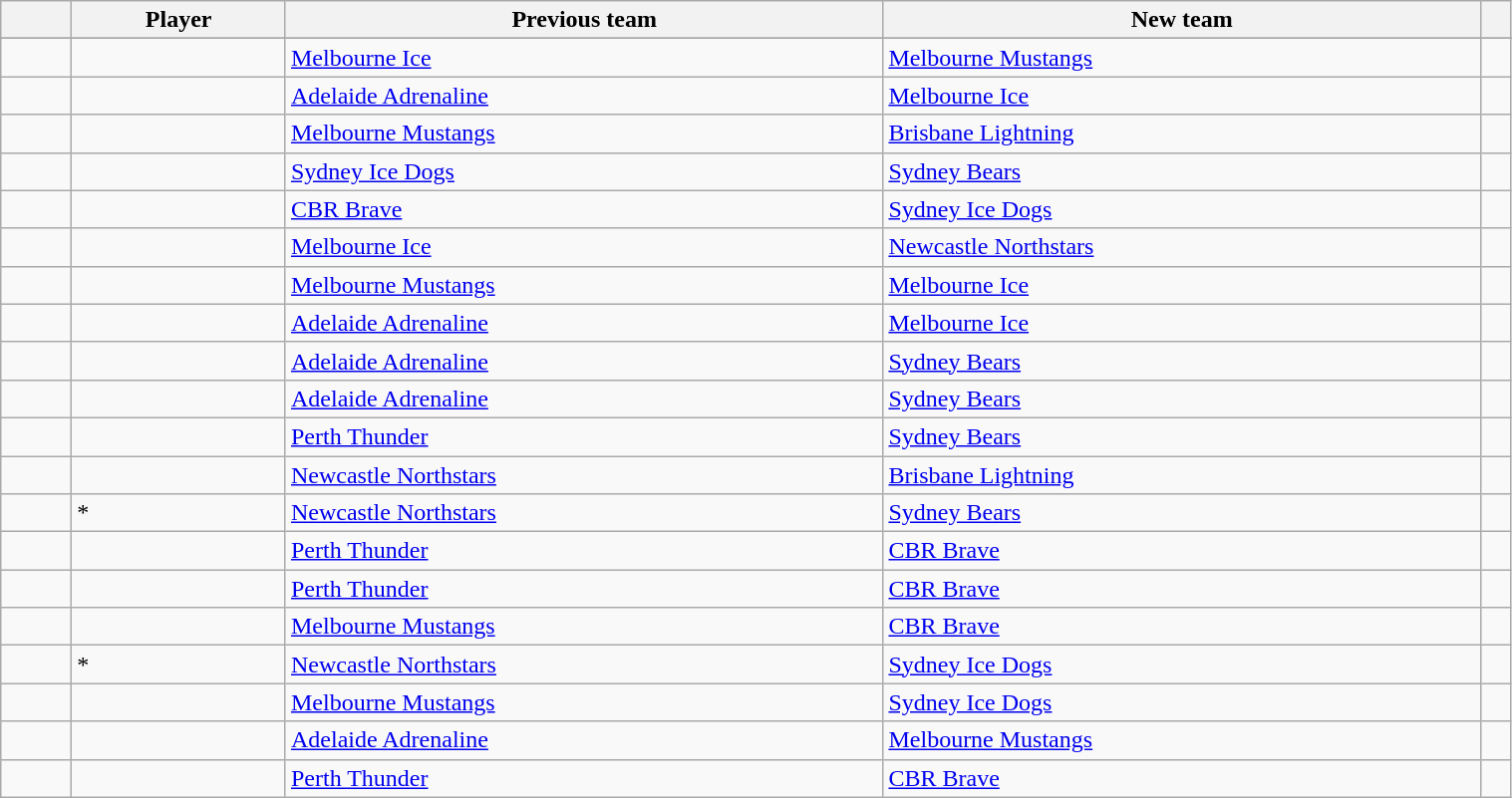<table class="sortable wikitable" width=80% font-size=90%>
<tr>
<th width=40></th>
<th>Player</th>
<th>Previous team</th>
<th>New team</th>
<th class="unsortable"></th>
</tr>
<tr>
</tr>
<tr>
<td align="center"></td>
<td></td>
<td><a href='#'>Melbourne Ice</a></td>
<td><a href='#'>Melbourne Mustangs</a></td>
<td></td>
</tr>
<tr>
<td align="center"></td>
<td></td>
<td><a href='#'>Adelaide Adrenaline</a></td>
<td><a href='#'>Melbourne Ice</a></td>
<td></td>
</tr>
<tr>
<td align="center"></td>
<td></td>
<td><a href='#'>Melbourne Mustangs</a></td>
<td><a href='#'>Brisbane Lightning</a></td>
<td></td>
</tr>
<tr>
<td align="center"></td>
<td></td>
<td><a href='#'>Sydney Ice Dogs</a></td>
<td><a href='#'>Sydney Bears</a></td>
<td></td>
</tr>
<tr>
<td align="center"></td>
<td></td>
<td><a href='#'>CBR Brave</a></td>
<td><a href='#'>Sydney Ice Dogs</a></td>
<td></td>
</tr>
<tr>
<td align="center"></td>
<td></td>
<td><a href='#'>Melbourne Ice</a></td>
<td><a href='#'>Newcastle Northstars</a></td>
<td></td>
</tr>
<tr>
<td align="center"></td>
<td></td>
<td><a href='#'>Melbourne Mustangs</a></td>
<td><a href='#'>Melbourne Ice</a></td>
<td></td>
</tr>
<tr>
<td align="center"></td>
<td></td>
<td><a href='#'>Adelaide Adrenaline</a></td>
<td><a href='#'>Melbourne Ice</a></td>
<td></td>
</tr>
<tr>
<td align="center"></td>
<td></td>
<td><a href='#'>Adelaide Adrenaline</a></td>
<td><a href='#'>Sydney Bears</a></td>
<td></td>
</tr>
<tr>
<td align="center"></td>
<td></td>
<td><a href='#'>Adelaide Adrenaline</a></td>
<td><a href='#'>Sydney Bears</a></td>
<td></td>
</tr>
<tr>
<td align="center"></td>
<td></td>
<td><a href='#'>Perth Thunder</a></td>
<td><a href='#'>Sydney Bears</a></td>
<td></td>
</tr>
<tr>
<td align="center"></td>
<td></td>
<td><a href='#'>Newcastle Northstars</a></td>
<td><a href='#'>Brisbane Lightning</a></td>
<td></td>
</tr>
<tr>
<td align="center"></td>
<td>*</td>
<td><a href='#'>Newcastle Northstars</a></td>
<td><a href='#'>Sydney Bears</a></td>
<td></td>
</tr>
<tr>
<td align="center"></td>
<td></td>
<td><a href='#'>Perth Thunder</a></td>
<td><a href='#'>CBR Brave</a></td>
<td></td>
</tr>
<tr>
<td align="center"></td>
<td></td>
<td><a href='#'>Perth Thunder</a></td>
<td><a href='#'>CBR Brave</a></td>
<td></td>
</tr>
<tr>
<td align="center"></td>
<td></td>
<td><a href='#'>Melbourne Mustangs</a></td>
<td><a href='#'>CBR Brave</a></td>
<td></td>
</tr>
<tr>
<td align="center"></td>
<td>*</td>
<td><a href='#'>Newcastle Northstars</a></td>
<td><a href='#'>Sydney Ice Dogs</a></td>
<td></td>
</tr>
<tr>
<td align="center"></td>
<td></td>
<td><a href='#'>Melbourne Mustangs</a></td>
<td><a href='#'>Sydney Ice Dogs</a></td>
<td></td>
</tr>
<tr>
<td align="center"></td>
<td></td>
<td><a href='#'>Adelaide Adrenaline</a></td>
<td><a href='#'>Melbourne Mustangs</a></td>
<td></td>
</tr>
<tr>
<td align="center"></td>
<td></td>
<td><a href='#'>Perth Thunder</a></td>
<td><a href='#'>CBR Brave</a></td>
<td></td>
</tr>
</table>
